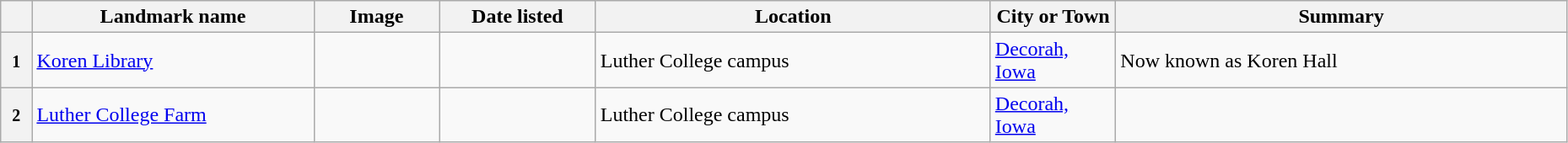<table class="wikitable sortable" style="width:98%">
<tr>
<th width = 2% ></th>
<th width = 18% ><strong>Landmark name</strong></th>
<th width = 8% class="unsortable" ><strong>Image</strong></th>
<th width = 10% ><strong>Date listed</strong></th>
<th><strong>Location</strong></th>
<th width = 8% ><strong>City or Town</strong></th>
<th class="unsortable" ><strong>Summary</strong></th>
</tr>
<tr>
<th><small>1</small></th>
<td><a href='#'>Koren Library</a></td>
<td></td>
<td></td>
<td>Luther College campus<br><small></small></td>
<td><a href='#'>Decorah, Iowa</a></td>
<td>Now known as Koren Hall</td>
</tr>
<tr>
<th><small>2</small></th>
<td><a href='#'>Luther College Farm</a></td>
<td></td>
<td></td>
<td>Luther College campus<br><small></small></td>
<td><a href='#'>Decorah, Iowa</a></td>
<td></td>
</tr>
</table>
